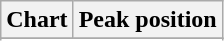<table class="wikitable sortable">
<tr>
<th scope="col">Chart</th>
<th scope="col">Peak position</th>
</tr>
<tr>
</tr>
<tr>
</tr>
</table>
